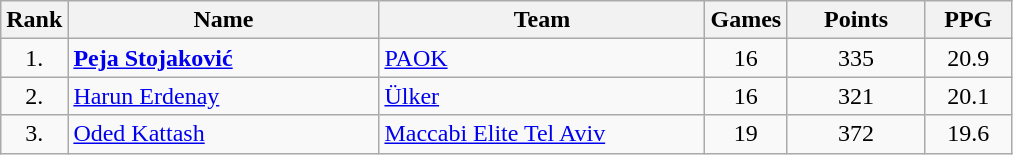<table | class="wikitable" style="text-align: center;">
<tr>
<th>Rank</th>
<th width=200>Name</th>
<th width=210>Team</th>
<th>Games</th>
<th width=85>Points</th>
<th width=50>PPG</th>
</tr>
<tr>
<td>1.</td>
<td align="left"> <strong><a href='#'>Peja Stojaković</a></strong></td>
<td align="left"> <a href='#'>PAOK</a></td>
<td>16</td>
<td>335</td>
<td>20.9</td>
</tr>
<tr>
<td>2.</td>
<td align="left"> <a href='#'>Harun Erdenay</a></td>
<td align="left"> <a href='#'>Ülker</a></td>
<td>16</td>
<td>321</td>
<td>20.1</td>
</tr>
<tr>
<td>3.</td>
<td align="left"> <a href='#'>Oded Kattash</a></td>
<td align="left"> <a href='#'>Maccabi Elite Tel Aviv</a></td>
<td>19</td>
<td>372</td>
<td>19.6</td>
</tr>
</table>
